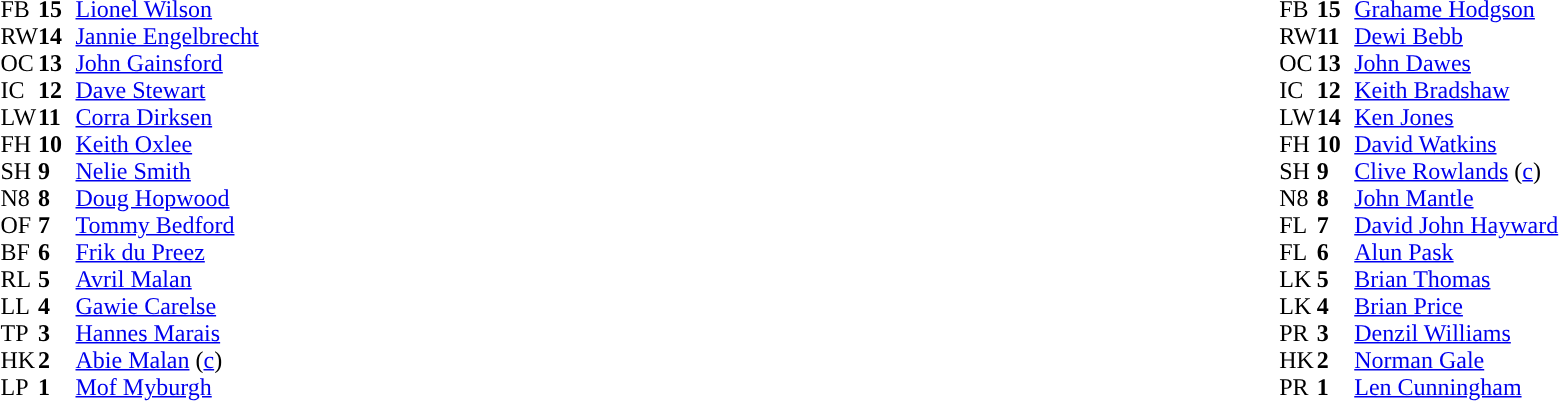<table style="width:100%">
<tr>
<td style="vertical-align:top;width:50%"><br><table cellspacing="0" cellpadding="0">
<tr>
<th width="25"></th>
<th width="25"></th>
</tr>
<tr>
<td>FB</td>
<td><strong>15</strong></td>
<td><a href='#'>Lionel Wilson</a></td>
</tr>
<tr>
<td>RW</td>
<td><strong>14</strong></td>
<td><a href='#'>Jannie Engelbrecht</a></td>
</tr>
<tr>
<td>OC</td>
<td><strong>13</strong></td>
<td><a href='#'>John Gainsford</a></td>
</tr>
<tr>
<td>IC</td>
<td><strong>12</strong></td>
<td><a href='#'>Dave Stewart</a></td>
</tr>
<tr>
<td>LW</td>
<td><strong>11</strong></td>
<td><a href='#'>Corra Dirksen</a></td>
</tr>
<tr>
<td>FH</td>
<td><strong>10</strong></td>
<td><a href='#'>Keith Oxlee</a></td>
</tr>
<tr>
<td>SH</td>
<td><strong>9</strong></td>
<td><a href='#'>Nelie Smith</a></td>
</tr>
<tr>
<td>N8</td>
<td><strong>8</strong></td>
<td><a href='#'>Doug Hopwood</a></td>
</tr>
<tr>
<td>OF</td>
<td><strong>7</strong></td>
<td><a href='#'>Tommy Bedford</a></td>
</tr>
<tr>
<td>BF</td>
<td><strong>6</strong></td>
<td><a href='#'>Frik du Preez</a></td>
</tr>
<tr>
<td>RL</td>
<td><strong>5</strong></td>
<td><a href='#'>Avril Malan</a></td>
</tr>
<tr>
<td>LL</td>
<td><strong>4</strong></td>
<td><a href='#'>Gawie Carelse</a></td>
</tr>
<tr>
<td>TP</td>
<td><strong>3</strong></td>
<td><a href='#'>Hannes Marais</a></td>
</tr>
<tr>
<td>HK</td>
<td><strong>2</strong></td>
<td><a href='#'>Abie Malan</a> (<a href='#'>c</a>)</td>
</tr>
<tr>
<td>LP</td>
<td><strong>1</strong></td>
<td><a href='#'>Mof Myburgh</a></td>
</tr>
</table>
</td>
<td style="vertical-align:top"></td>
<td style="vertical-align:top;width:50%"><br><table cellspacing="0" cellpadding="0" style="margin:auto">
<tr>
<th width="25"></th>
<th width="25"></th>
</tr>
<tr>
<td>FB</td>
<td><strong>15</strong></td>
<td><a href='#'>Grahame Hodgson</a></td>
</tr>
<tr>
<td>RW</td>
<td><strong>11</strong></td>
<td><a href='#'>Dewi Bebb</a></td>
</tr>
<tr>
<td>OC</td>
<td><strong>13</strong></td>
<td><a href='#'>John Dawes</a></td>
</tr>
<tr>
<td>IC</td>
<td><strong>12</strong></td>
<td><a href='#'>Keith Bradshaw</a></td>
</tr>
<tr>
<td>LW</td>
<td><strong>14</strong></td>
<td><a href='#'>Ken Jones</a></td>
</tr>
<tr>
<td>FH</td>
<td><strong>10</strong></td>
<td><a href='#'>David Watkins</a></td>
</tr>
<tr>
<td>SH</td>
<td><strong>9</strong></td>
<td><a href='#'>Clive Rowlands</a> (<a href='#'>c</a>)</td>
</tr>
<tr>
<td>N8</td>
<td><strong>8</strong></td>
<td><a href='#'>John Mantle</a></td>
</tr>
<tr>
<td>FL</td>
<td><strong>7</strong></td>
<td><a href='#'>David John Hayward</a></td>
</tr>
<tr>
<td>FL</td>
<td><strong>6</strong></td>
<td><a href='#'>Alun Pask</a></td>
</tr>
<tr>
<td>LK</td>
<td><strong>5</strong></td>
<td><a href='#'>Brian Thomas</a></td>
</tr>
<tr>
<td>LK</td>
<td><strong>4</strong></td>
<td><a href='#'>Brian Price</a></td>
</tr>
<tr>
<td>PR</td>
<td><strong>3</strong></td>
<td><a href='#'>Denzil Williams</a></td>
</tr>
<tr>
<td>HK</td>
<td><strong>2</strong></td>
<td><a href='#'>Norman Gale</a></td>
</tr>
<tr>
<td>PR</td>
<td><strong>1</strong></td>
<td><a href='#'>Len Cunningham</a></td>
</tr>
</table>
</td>
</tr>
</table>
